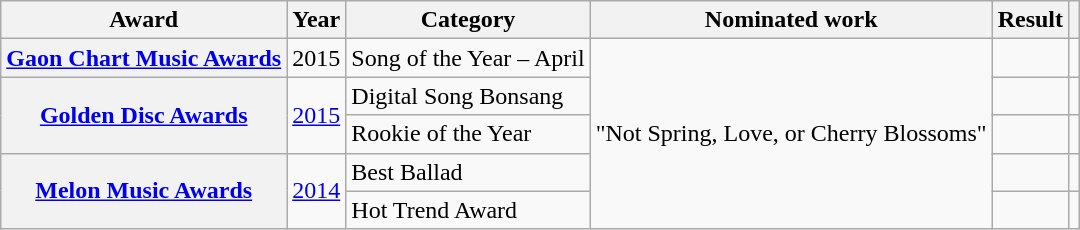<table class="wikitable plainrowheaders">
<tr>
<th>Award</th>
<th>Year</th>
<th>Category</th>
<th>Nominated work</th>
<th>Result</th>
<th></th>
</tr>
<tr>
<th scope="row"><a href='#'>Gaon Chart Music Awards</a></th>
<td>2015</td>
<td>Song of the Year – April</td>
<td rowspan="5">"Not Spring, Love, or Cherry Blossoms" </td>
<td></td>
<td></td>
</tr>
<tr>
<th scope="row" rowspan="2"><a href='#'>Golden Disc Awards</a></th>
<td rowspan="2"><a href='#'>2015</a></td>
<td>Digital Song Bonsang</td>
<td></td>
<td></td>
</tr>
<tr>
<td>Rookie of the Year</td>
<td></td>
<td></td>
</tr>
<tr>
<th scope="row" rowspan="2"><a href='#'>Melon Music Awards</a></th>
<td rowspan="2"><a href='#'>2014</a></td>
<td>Best Ballad</td>
<td></td>
<td></td>
</tr>
<tr>
<td>Hot Trend Award</td>
<td></td>
<td></td>
</tr>
</table>
